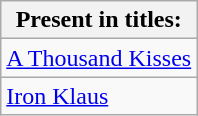<table class="wikitable">
<tr>
<th>Present in titles:</th>
</tr>
<tr>
<td><a href='#'>A Thousand Kisses</a></td>
</tr>
<tr>
<td><a href='#'>Iron Klaus</a></td>
</tr>
</table>
